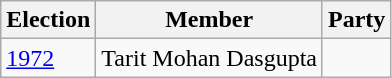<table class="wikitable sortable">
<tr>
<th>Election</th>
<th>Member</th>
<th colspan=2>Party</th>
</tr>
<tr>
<td><a href='#'>1972</a></td>
<td>Tarit Mohan Dasgupta</td>
<td></td>
</tr>
</table>
